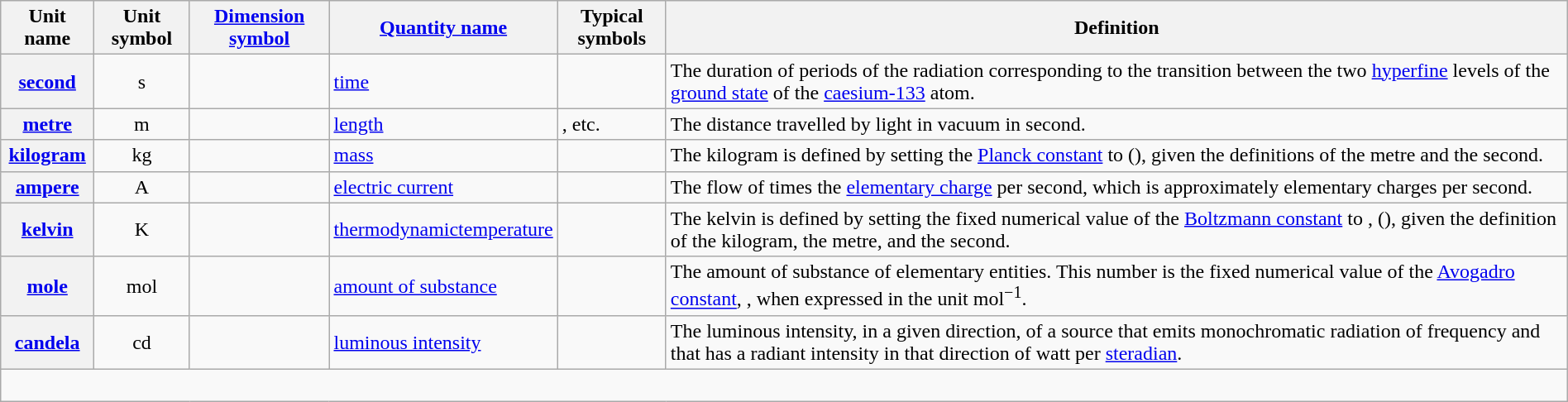<table class="wikitable" style="margin:1em auto 1em auto">
<tr>
<th scope="col">Unit name</th>
<th scope="col">Unit symbol</th>
<th scope="col"><a href='#'>Dimension symbol</a></th>
<th scope="col"><a href='#'>Quantity name</a></th>
<th scope="col" width=80>Typical symbols</th>
<th scope="col">Definition</th>
</tr>
<tr>
<th scope="row"><a href='#'>second</a></th>
<td style="text-align:center">s</td>
<td style="text-align:center"></td>
<td><a href='#'>time</a></td>
<td></td>
<td>The duration of  periods of the radiation corresponding to the transition between the two <a href='#'>hyperfine</a> levels of the <a href='#'>ground state</a> of the <a href='#'>caesium-133</a> atom.</td>
</tr>
<tr>
<th scope="row"><a href='#'>metre</a></th>
<td style="text-align:center">m</td>
<td style="text-align:center"></td>
<td><a href='#'>length</a></td>
<td>, etc.</td>
<td>The distance travelled by light in vacuum in  second.</td>
</tr>
<tr>
<th scope="row"><a href='#'>kilogram</a></th>
<td style="text-align:center">kg</td>
<td style="text-align:center"></td>
<td><a href='#'>mass</a></td>
<td></td>
<td>The kilogram is defined by setting the <a href='#'>Planck constant</a>  to  (), given the definitions of the metre and the second.</td>
</tr>
<tr>
<th scope="row"><a href='#'>ampere</a></th>
<td style="text-align:center">A</td>
<td style="text-align:center"></td>
<td><a href='#'>electric current</a></td>
<td></td>
<td>The flow of  times the <a href='#'>elementary charge</a>  per second, which is approximately  elementary charges per second.</td>
</tr>
<tr>
<th scope="row"><a href='#'>kelvin</a></th>
<td style="text-align:center">K</td>
<td style="text-align:center"></td>
<td><a href='#'>thermodynamictemperature</a></td>
<td></td>
<td>The kelvin is defined by setting the fixed numerical value of the <a href='#'>Boltzmann constant</a>  to , (), given the definition of the kilogram, the metre, and the second.</td>
</tr>
<tr>
<th scope="row"><a href='#'>mole</a></th>
<td style="text-align:center">mol</td>
<td style="text-align:center"></td>
<td><a href='#'>amount of substance</a></td>
<td></td>
<td>The amount of substance of  elementary entities. This number is the fixed numerical value of the <a href='#'>Avogadro constant</a>, , when expressed in the unit mol<sup>−1</sup>.</td>
</tr>
<tr>
<th scope="row"><a href='#'>candela</a></th>
<td style="text-align:center">cd</td>
<td style="text-align:center"></td>
<td><a href='#'>luminous intensity</a></td>
<td></td>
<td>The luminous intensity, in a given direction, of a source that emits monochromatic radiation of frequency  and that has a radiant intensity in that direction of  watt per <a href='#'>steradian</a>.</td>
</tr>
<tr>
<td colspan="6"><br></td>
</tr>
</table>
